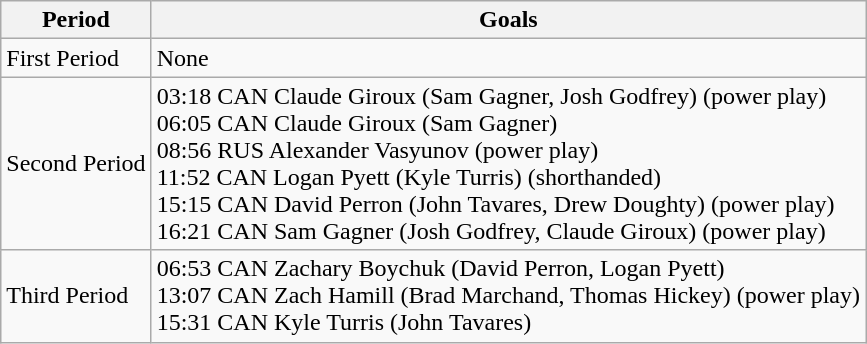<table class="wikitable">
<tr>
<th>Period</th>
<th>Goals</th>
</tr>
<tr>
<td>First Period</td>
<td>None</td>
</tr>
<tr>
<td>Second Period</td>
<td>03:18 CAN Claude Giroux (Sam Gagner, Josh Godfrey) (power play)<br>06:05 CAN Claude Giroux (Sam Gagner)<br>08:56 RUS Alexander Vasyunov (power play)<br>11:52 CAN Logan Pyett (Kyle Turris) (shorthanded)<br>15:15 CAN David Perron (John Tavares, Drew Doughty) (power play)<br>16:21 CAN Sam Gagner (Josh Godfrey, Claude Giroux) (power play)</td>
</tr>
<tr>
<td>Third Period</td>
<td>06:53 CAN Zachary Boychuk (David Perron, Logan Pyett)<br>13:07 CAN Zach Hamill (Brad Marchand, Thomas Hickey) (power play)<br>15:31 CAN Kyle Turris (John Tavares)</td>
</tr>
</table>
